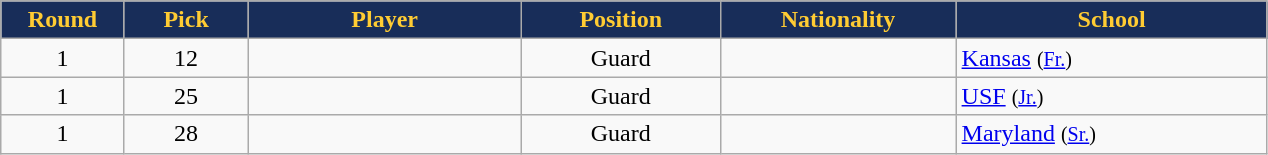<table class="wikitable sortable sortable">
<tr>
<th style="background:#182d59; color:#fc3; width:75px;">Round</th>
<th style="background:#182d59; color:#fc3; width:75px;">Pick</th>
<th style="background:#182d59; color:#fc3; width:175px;">Player</th>
<th style="background:#182d59; color:#fc3; width:125px;">Position</th>
<th style="background:#182d59; color:#fc3; width:150px;">Nationality</th>
<th style="background:#182d59; color:#fc3; width:200px;">School</th>
</tr>
<tr>
<td align=center>1</td>
<td align=center>12</td>
<td></td>
<td align=center>Guard</td>
<td></td>
<td><a href='#'>Kansas</a> <small> (<a href='#'>Fr.</a>)</small></td>
</tr>
<tr>
<td align=center>1</td>
<td align=center>25</td>
<td></td>
<td align=center>Guard</td>
<td></td>
<td><a href='#'>USF</a> <small>(<a href='#'>Jr.</a>)</small></td>
</tr>
<tr>
<td align=center>1</td>
<td align=center>28</td>
<td></td>
<td align=center>Guard</td>
<td></td>
<td><a href='#'>Maryland</a> <small>(<a href='#'>Sr.</a>)</small></td>
</tr>
</table>
